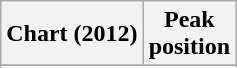<table class="wikitable sortable">
<tr>
<th>Chart (2012)</th>
<th>Peak<br>position</th>
</tr>
<tr>
</tr>
<tr>
</tr>
<tr>
</tr>
</table>
